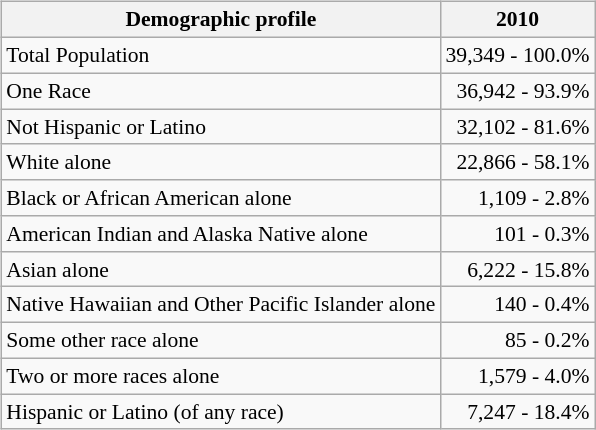<table>
<tr>
<td align="left"><br><table class="wikitable sortable collapsible" style="margin-left:auto;margin-right:auto;text-align: right;font-size: 90%;">
<tr>
<th>Demographic profile</th>
<th>2010</th>
</tr>
<tr>
<td align="left">Total Population</td>
<td>39,349 - 100.0%</td>
</tr>
<tr>
<td align="left">One Race</td>
<td>36,942 - 93.9%</td>
</tr>
<tr>
<td align="left">Not Hispanic or Latino</td>
<td>32,102 - 81.6%</td>
</tr>
<tr>
<td align="left">White alone</td>
<td>22,866 - 58.1%</td>
</tr>
<tr>
<td align="left">Black or African American alone</td>
<td>1,109 - 2.8%</td>
</tr>
<tr>
<td align="left">American Indian and Alaska Native alone</td>
<td>101 - 0.3%</td>
</tr>
<tr>
<td align="left">Asian alone</td>
<td>6,222 - 15.8%</td>
</tr>
<tr>
<td align="left">Native Hawaiian and Other Pacific Islander alone</td>
<td>140 - 0.4%</td>
</tr>
<tr>
<td align="left">Some other race alone</td>
<td>85 - 0.2%</td>
</tr>
<tr>
<td align="left">Two or more races alone</td>
<td>1,579 - 4.0%</td>
</tr>
<tr>
<td align="left">Hispanic or Latino (of any race)</td>
<td>7,247 - 18.4%</td>
</tr>
</table>
</td>
</tr>
</table>
